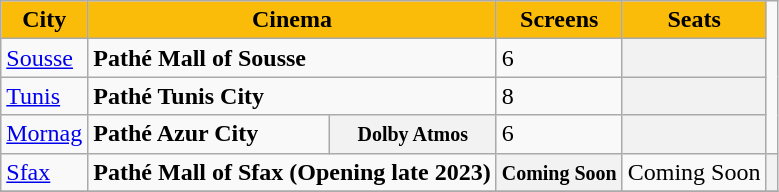<table class="wikitable sortable mw-collapsible mw-collapsed">
<tr>
<th style="background: #FBBC09;">City</th>
<th colspan="2" style="background: #FBBC09;">Cinema</th>
<th style="background: #FBBC09;">Screens</th>
<th style="background: #FBBC09;">Seats</th>
</tr>
<tr>
<td><a href='#'>Sousse</a></td>
<td colspan="2"><strong>Pathé Mall of Sousse</strong></td>
<td><div>6</div></td>
<th></th>
</tr>
<tr>
<td><a href='#'>Tunis</a></td>
<td colspan="2"><strong>Pathé Tunis City</strong></td>
<td><div>8</div></td>
<th></th>
</tr>
<tr>
<td><a href='#'>Mornag</a></td>
<td><strong>Pathé Azur City</strong></td>
<th><small>Dolby Atmos</small></th>
<td><div>6</div></td>
<th></th>
</tr>
<tr>
<td><a href='#'>Sfax</a></td>
<td colspan="2"><strong>Pathé Mall of Sfax (Opening late 2023)</strong></td>
<th><small>Coming Soon</small></th>
<td><div>Coming Soon</div></td>
<th></th>
</tr>
<tr>
</tr>
</table>
